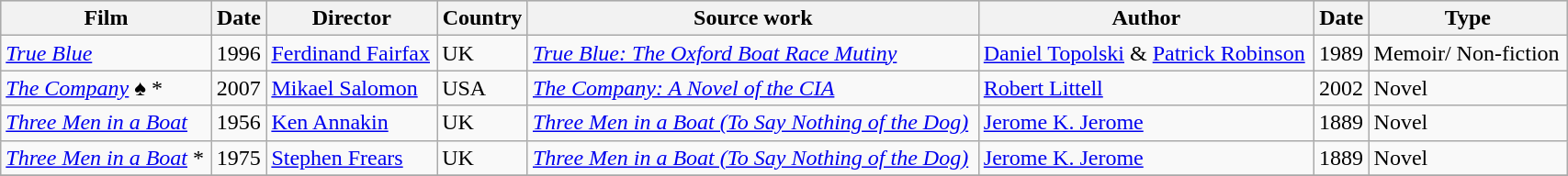<table class="wikitable" style=width:90%>
<tr style="background:#CCCCCC;">
<th>Film</th>
<th>Date</th>
<th>Director</th>
<th>Country</th>
<th>Source work</th>
<th>Author</th>
<th>Date</th>
<th>Type</th>
</tr>
<tr>
<td><em><a href='#'>True Blue</a></em></td>
<td>1996</td>
<td><a href='#'>Ferdinand Fairfax</a></td>
<td>UK</td>
<td><em><a href='#'>True Blue: The Oxford Boat Race Mutiny</a></em></td>
<td><a href='#'>Daniel Topolski</a> & <a href='#'>Patrick Robinson</a></td>
<td>1989</td>
<td>Memoir/ Non-fiction</td>
</tr>
<tr>
<td><em><a href='#'>The Company</a></em> ♠ *</td>
<td>2007</td>
<td><a href='#'>Mikael Salomon</a></td>
<td>USA</td>
<td><em><a href='#'>The Company: A Novel of the CIA</a></em></td>
<td><a href='#'>Robert Littell</a></td>
<td>2002</td>
<td>Novel</td>
</tr>
<tr>
<td><em><a href='#'>Three Men in a Boat</a></em></td>
<td>1956</td>
<td><a href='#'>Ken Annakin</a></td>
<td>UK</td>
<td><em><a href='#'>Three Men in a Boat (To Say Nothing of the Dog)</a></em></td>
<td><a href='#'>Jerome K. Jerome</a></td>
<td>1889</td>
<td>Novel</td>
</tr>
<tr>
<td><em><a href='#'>Three Men in a Boat</a></em> *</td>
<td>1975</td>
<td><a href='#'>Stephen Frears</a></td>
<td>UK</td>
<td><em><a href='#'>Three Men in a Boat (To Say Nothing of the Dog)</a></em></td>
<td><a href='#'>Jerome K. Jerome</a></td>
<td>1889</td>
<td>Novel</td>
</tr>
<tr>
</tr>
</table>
